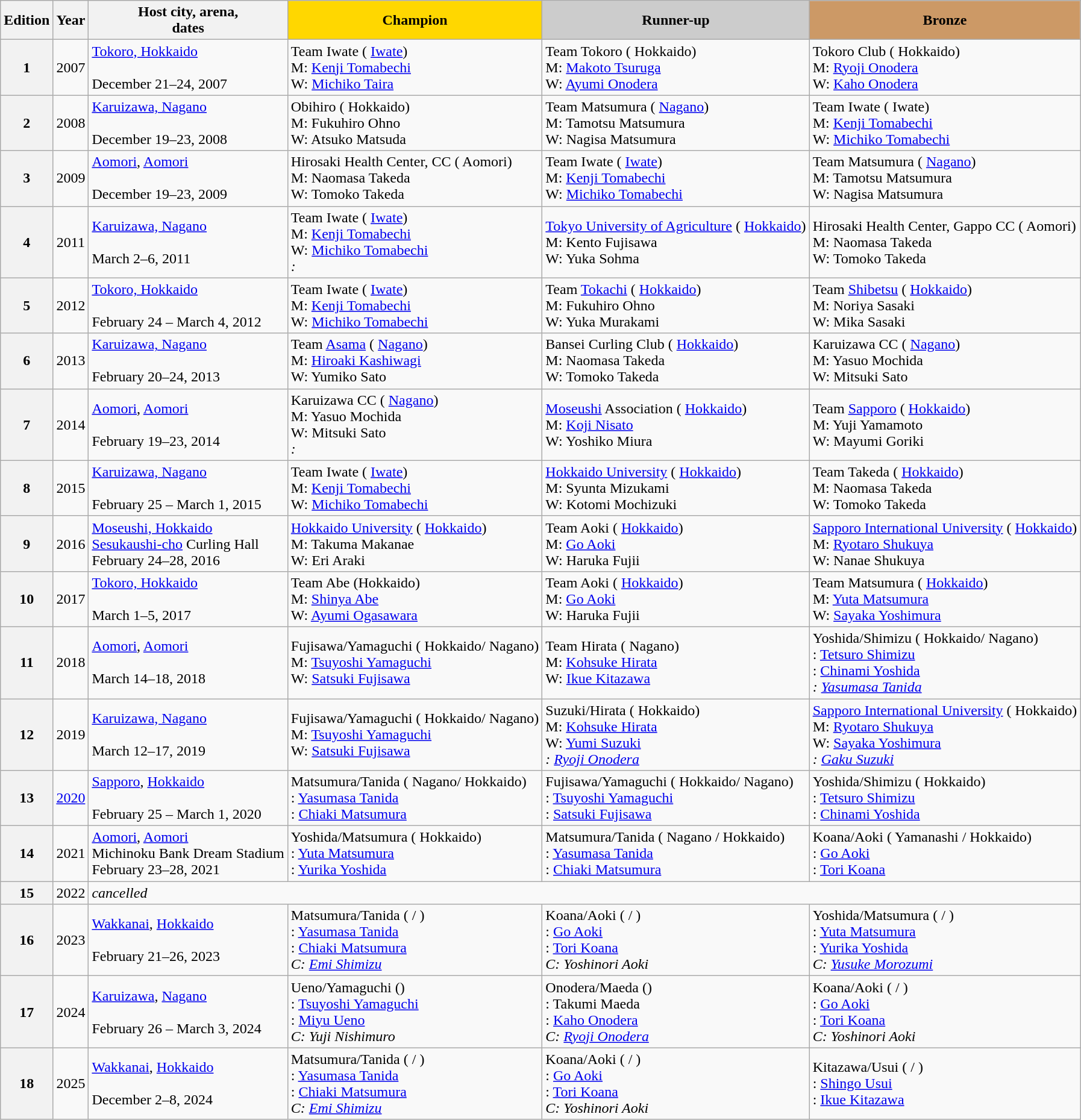<table class="wikitable">
<tr>
<th>Edition</th>
<th>Year</th>
<th>Host city, arena,<br>dates</th>
<th style="background: #FFD700;">Champion</th>
<th style="background: #CCCCCC;">Runner-up</th>
<th style="background: #CC9966;">Bronze</th>
</tr>
<tr>
<th>1</th>
<td align=center>2007</td>
<td><a href='#'>Tokoro, Hokkaido</a><br><br>December 21–24, 2007</td>
<td>Team Iwate ( <a href='#'>Iwate</a>)<br>M: <a href='#'>Kenji Tomabechi</a><br>W: <a href='#'>Michiko Taira</a></td>
<td>Team Tokoro ( Hokkaido)<br>M: <a href='#'>Makoto Tsuruga</a><br>W: <a href='#'>Ayumi Onodera</a></td>
<td>Tokoro Club ( Hokkaido)<br>M: <a href='#'>Ryoji Onodera</a><br>W: <a href='#'>Kaho Onodera</a></td>
</tr>
<tr>
<th>2</th>
<td align=center>2008</td>
<td><a href='#'>Karuizawa, Nagano</a><br><br>December 19–23, 2008</td>
<td>Obihiro ( Hokkaido)<br>M: Fukuhiro Ohno<br>W: Atsuko Matsuda</td>
<td>Team Matsumura ( <a href='#'>Nagano</a>)<br>M: Tamotsu Matsumura<br>W: Nagisa Matsumura</td>
<td>Team Iwate ( Iwate)<br>M: <a href='#'>Kenji Tomabechi</a><br>W: <a href='#'>Michiko Tomabechi</a></td>
</tr>
<tr>
<th>3</th>
<td align=center>2009</td>
<td><a href='#'>Aomori</a>, <a href='#'>Aomori</a><br><br>December 19–23, 2009</td>
<td>Hirosaki Health Center,  CC ( Aomori)<br>M: Naomasa Takeda<br>W: Tomoko Takeda</td>
<td>Team Iwate ( <a href='#'>Iwate</a>)<br>M: <a href='#'>Kenji Tomabechi</a><br>W: <a href='#'>Michiko Tomabechi</a></td>
<td>Team Matsumura ( <a href='#'>Nagano</a>)<br>M: Tamotsu Matsumura<br>W: Nagisa Matsumura</td>
</tr>
<tr>
<th>4</th>
<td align=center>2011</td>
<td><a href='#'>Karuizawa, Nagano</a><br><br>March 2–6, 2011</td>
<td>Team Iwate ( <a href='#'>Iwate</a>)<br>M: <a href='#'>Kenji Tomabechi</a><br>W: <a href='#'>Michiko Tomabechi</a><br><em>: </em></td>
<td><a href='#'>Tokyo University of Agriculture</a> ( <a href='#'>Hokkaido</a>)<br>M: Kento Fujisawa<br>W: Yuka Sohma</td>
<td>Hirosaki Health Center, Gappo CC ( Aomori)<br>M: Naomasa Takeda<br>W: Tomoko Takeda</td>
</tr>
<tr>
<th>5</th>
<td align=center>2012</td>
<td><a href='#'>Tokoro, Hokkaido</a><br><br>February 24 – March 4, 2012</td>
<td>Team Iwate ( <a href='#'>Iwate</a>)<br>M: <a href='#'>Kenji Tomabechi</a><br>W: <a href='#'>Michiko Tomabechi</a></td>
<td>Team <a href='#'>Tokachi</a> ( <a href='#'>Hokkaido</a>)<br>M: Fukuhiro Ohno<br>W: Yuka Murakami</td>
<td>Team <a href='#'>Shibetsu</a> ( <a href='#'>Hokkaido</a>)<br>M: Noriya Sasaki<br>W: Mika Sasaki</td>
</tr>
<tr>
<th>6</th>
<td align=center>2013</td>
<td><a href='#'>Karuizawa, Nagano</a><br><br>February 20–24, 2013</td>
<td>Team <a href='#'>Asama</a> ( <a href='#'>Nagano</a>)<br>M: <a href='#'>Hiroaki Kashiwagi</a><br>W: Yumiko Sato</td>
<td>Bansei Curling Club ( <a href='#'>Hokkaido</a>)<br>M: Naomasa Takeda<br>W: Tomoko Takeda</td>
<td>Karuizawa CC ( <a href='#'>Nagano</a>)<br>M: Yasuo Mochida<br>W: Mitsuki Sato</td>
</tr>
<tr>
<th>7</th>
<td align=center>2014</td>
<td><a href='#'>Aomori</a>, <a href='#'>Aomori</a><br><br>February 19–23, 2014</td>
<td>Karuizawa CC ( <a href='#'>Nagano</a>)<br>M: Yasuo Mochida<br>W: Mitsuki Sato<br><em>: </em></td>
<td><a href='#'>Moseushi</a> Association ( <a href='#'>Hokkaido</a>)<br>M: <a href='#'>Koji Nisato</a><br>W: Yoshiko Miura</td>
<td>Team <a href='#'>Sapporo</a> ( <a href='#'>Hokkaido</a>)<br>M: Yuji Yamamoto<br>W: Mayumi Goriki</td>
</tr>
<tr>
<th>8</th>
<td align=center>2015</td>
<td><a href='#'>Karuizawa, Nagano</a><br><br>February 25 – March 1, 2015</td>
<td>Team Iwate ( <a href='#'>Iwate</a>)<br>M: <a href='#'>Kenji Tomabechi</a><br>W: <a href='#'>Michiko Tomabechi</a></td>
<td><a href='#'>Hokkaido University</a> ( <a href='#'>Hokkaido</a>)<br>M: Syunta Mizukami<br>W: Kotomi Mochizuki</td>
<td>Team Takeda ( <a href='#'>Hokkaido</a>)<br>M: Naomasa Takeda<br>W: Tomoko Takeda</td>
</tr>
<tr>
<th>9</th>
<td align=center>2016</td>
<td><a href='#'>Moseushi, Hokkaido</a><br><a href='#'>Sesukaushi-cho</a> Curling Hall<br>February 24–28, 2016</td>
<td><a href='#'>Hokkaido University</a> ( <a href='#'>Hokkaido</a>)<br>M: Takuma Makanae<br>W: Eri Araki</td>
<td>Team Aoki ( <a href='#'>Hokkaido</a>)<br>M: <a href='#'>Go Aoki</a><br>W: Haruka Fujii</td>
<td><a href='#'>Sapporo International University</a> ( <a href='#'>Hokkaido</a>)<br>M: <a href='#'>Ryotaro Shukuya</a><br>W: Nanae Shukuya</td>
</tr>
<tr>
<th>10</th>
<td align=center>2017</td>
<td><a href='#'>Tokoro, Hokkaido</a><br><br>March 1–5, 2017</td>
<td>Team Abe (Hokkaido)<br>M: <a href='#'>Shinya Abe</a><br>W: <a href='#'>Ayumi Ogasawara</a></td>
<td>Team Aoki ( <a href='#'>Hokkaido</a>)<br>M: <a href='#'>Go Aoki</a><br>W: Haruka Fujii</td>
<td>Team Matsumura ( <a href='#'>Hokkaido</a>)<br>M: <a href='#'>Yuta Matsumura</a><br>W: <a href='#'>Sayaka Yoshimura</a></td>
</tr>
<tr>
<th>11</th>
<td align=center>2018</td>
<td><a href='#'>Aomori</a>, <a href='#'>Aomori</a><br><br>March 14–18, 2018</td>
<td>Fujisawa/Yamaguchi ( Hokkaido/ Nagano)<br>M: <a href='#'>Tsuyoshi Yamaguchi</a><br>W: <a href='#'>Satsuki Fujisawa</a><br></td>
<td>Team Hirata ( Nagano)<br>M: <a href='#'>Kohsuke Hirata</a><br>W: <a href='#'>Ikue Kitazawa</a><br></td>
<td>Yoshida/Shimizu ( Hokkaido/ Nagano)<br>: <a href='#'>Tetsuro Shimizu</a><br>: <a href='#'>Chinami Yoshida</a><br><em>: <a href='#'>Yasumasa Tanida</a></em></td>
</tr>
<tr>
<th>12</th>
<td align=center>2019</td>
<td><a href='#'>Karuizawa, Nagano</a><br><br>March 12–17, 2019</td>
<td>Fujisawa/Yamaguchi ( Hokkaido/ Nagano)<br>M: <a href='#'>Tsuyoshi Yamaguchi</a><br>W: <a href='#'>Satsuki Fujisawa</a><br></td>
<td>Suzuki/Hirata ( Hokkaido)<br>M: <a href='#'>Kohsuke Hirata</a><br>W: <a href='#'>Yumi Suzuki</a><br><em>: <a href='#'>Ryoji Onodera</a></em></td>
<td><a href='#'>Sapporo International University</a> ( Hokkaido)<br>M: <a href='#'>Ryotaro Shukuya</a><br>W: <a href='#'>Sayaka Yoshimura</a><br><em>: <a href='#'>Gaku Suzuki</a></em></td>
</tr>
<tr>
<th>13</th>
<td align=center><a href='#'>2020</a></td>
<td><a href='#'>Sapporo</a>, <a href='#'>Hokkaido</a><br><br>February 25 – March 1, 2020</td>
<td>Matsumura/Tanida ( Nagano/ Hokkaido)<br>: <a href='#'>Yasumasa Tanida</a><br>: <a href='#'>Chiaki Matsumura</a></td>
<td>Fujisawa/Yamaguchi ( Hokkaido/ Nagano)<br>: <a href='#'>Tsuyoshi Yamaguchi</a><br>: <a href='#'>Satsuki Fujisawa</a></td>
<td>Yoshida/Shimizu ( Hokkaido)<br>: <a href='#'>Tetsuro Shimizu</a><br>: <a href='#'>Chinami Yoshida</a></td>
</tr>
<tr>
<th>14</th>
<td align=center>2021</td>
<td><a href='#'>Aomori</a>, <a href='#'>Aomori</a><br>Michinoku Bank Dream Stadium<br>February 23–28, 2021</td>
<td>Yoshida/Matsumura ( Hokkaido) <br> : <a href='#'>Yuta Matsumura</a> <br> : <a href='#'>Yurika Yoshida</a></td>
<td>Matsumura/Tanida ( Nagano /  Hokkaido) <br> : <a href='#'>Yasumasa Tanida</a> <br>: <a href='#'>Chiaki Matsumura</a></td>
<td>Koana/Aoki ( Yamanashi /  Hokkaido) <br> : <a href='#'>Go Aoki</a> <br>: <a href='#'>Tori Koana</a></td>
</tr>
<tr>
<th>15</th>
<td align=center>2022</td>
<td colspan=4><em>cancelled</em></td>
</tr>
<tr>
<th>16</th>
<td align=center>2023</td>
<td><a href='#'>Wakkanai</a>, <a href='#'>Hokkaido</a><br><br>February 21–26, 2023</td>
<td>Matsumura/Tanida ( / ) <br> : <a href='#'>Yasumasa Tanida</a> <br>: <a href='#'>Chiaki Matsumura</a><br><em>C: <a href='#'>Emi Shimizu</a></em></td>
<td>Koana/Aoki ( / ) <br> : <a href='#'>Go Aoki</a> <br>: <a href='#'>Tori Koana</a><br><em>C: Yoshinori Aoki</em></td>
<td>Yoshida/Matsumura ( / ) <br> : <a href='#'>Yuta Matsumura</a> <br> : <a href='#'>Yurika Yoshida</a><br><em>C: <a href='#'>Yusuke Morozumi</a></em></td>
</tr>
<tr>
<th>17</th>
<td align=center>2024</td>
<td><a href='#'>Karuizawa</a>, <a href='#'>Nagano</a><br><br>February 26 – March 3, 2024</td>
<td>Ueno/Yamaguchi () <br> : <a href='#'>Tsuyoshi Yamaguchi</a> <br>: <a href='#'>Miyu Ueno</a><br><em>C: Yuji Nishimuro</em></td>
<td>Onodera/Maeda () <br> : Takumi Maeda <br>: <a href='#'>Kaho Onodera</a><br><em>C: <a href='#'>Ryoji Onodera</a></em></td>
<td>Koana/Aoki ( / ) <br> : <a href='#'>Go Aoki</a> <br>: <a href='#'>Tori Koana</a><br><em>C: Yoshinori Aoki</em></td>
</tr>
<tr>
<th>18</th>
<td align=center>2025</td>
<td><a href='#'>Wakkanai</a>, <a href='#'>Hokkaido</a><br><br> December 2–8, 2024</td>
<td>Matsumura/Tanida ( / ) <br> : <a href='#'>Yasumasa Tanida</a> <br>: <a href='#'>Chiaki Matsumura</a><br><em>C: <a href='#'>Emi Shimizu</a></em></td>
<td>Koana/Aoki ( / ) <br> : <a href='#'>Go Aoki</a> <br>: <a href='#'>Tori Koana</a><br><em>C: Yoshinori Aoki</em></td>
<td>Kitazawa/Usui ( / ) <br> : <a href='#'>Shingo Usui</a> <br>: <a href='#'>Ikue Kitazawa</a><br></td>
</tr>
</table>
